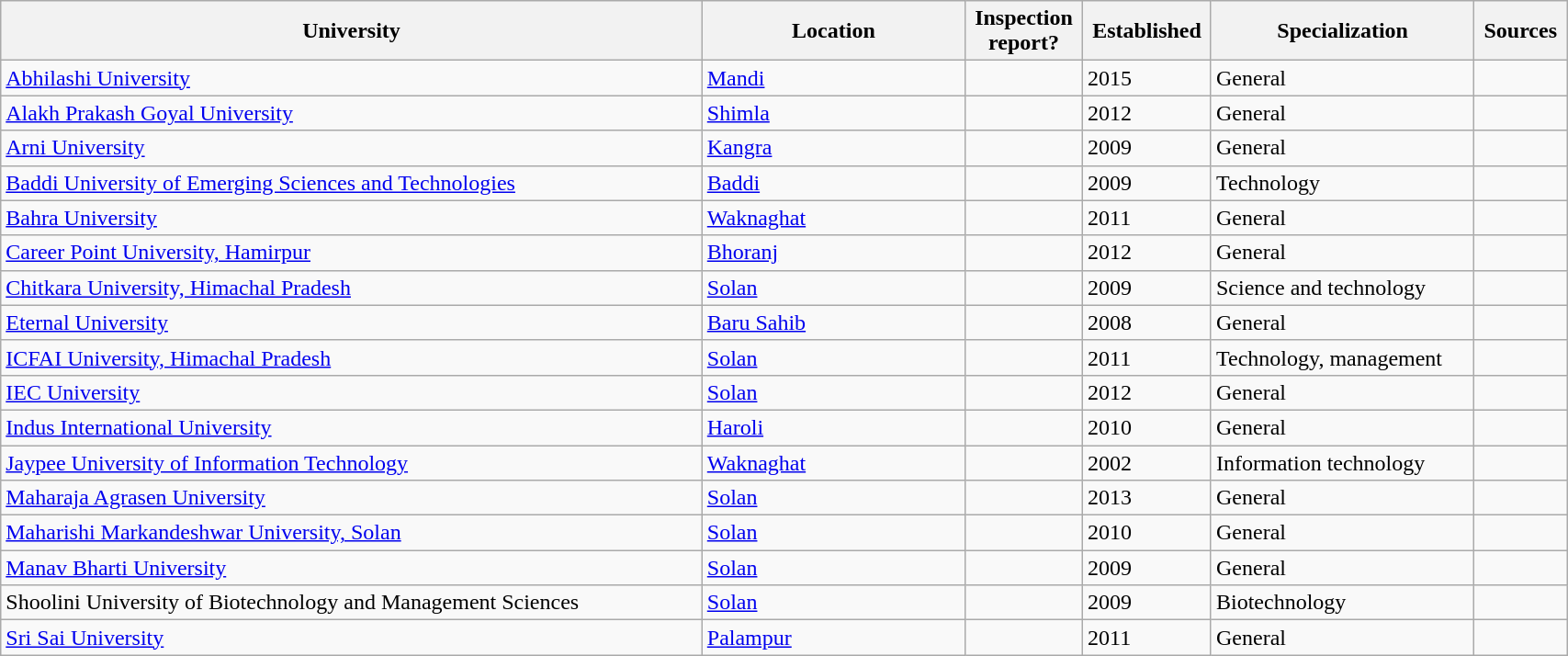<table class="wikitable sortable collapsible plainrowheaders" border="1" style="text-align:left; width:90%">
<tr>
<th scope="col" style="width: 40%;">University</th>
<th scope="col" style="width: 15%;">Location</th>
<th scope="col" style="width: 5%;">Inspection report?</th>
<th scope="col" style="width: 5%;">Established</th>
<th scope="col" style="width: 15%;">Specialization</th>
<th scope="col" style="width: 5%;" class="unsortable">Sources</th>
</tr>
<tr>
<td><a href='#'>Abhilashi University</a></td>
<td><a href='#'>Mandi</a></td>
<td></td>
<td>2015</td>
<td>General</td>
<td></td>
</tr>
<tr>
<td><a href='#'>Alakh Prakash Goyal University</a></td>
<td><a href='#'>Shimla</a></td>
<td></td>
<td>2012</td>
<td>General</td>
<td></td>
</tr>
<tr>
<td><a href='#'>Arni University</a></td>
<td><a href='#'>Kangra</a></td>
<td></td>
<td>2009</td>
<td>General</td>
<td></td>
</tr>
<tr>
<td><a href='#'>Baddi University of Emerging Sciences and Technologies</a></td>
<td><a href='#'>Baddi</a></td>
<td></td>
<td>2009</td>
<td>Technology</td>
<td></td>
</tr>
<tr>
<td><a href='#'>Bahra University</a></td>
<td><a href='#'>Waknaghat</a></td>
<td></td>
<td>2011</td>
<td>General</td>
<td></td>
</tr>
<tr>
<td><a href='#'>Career Point University, Hamirpur</a></td>
<td><a href='#'>Bhoranj</a></td>
<td></td>
<td>2012</td>
<td>General</td>
<td></td>
</tr>
<tr>
<td><a href='#'>Chitkara University, Himachal Pradesh</a></td>
<td><a href='#'>Solan</a></td>
<td></td>
<td>2009</td>
<td>Science and technology</td>
<td></td>
</tr>
<tr>
<td><a href='#'>Eternal University</a></td>
<td><a href='#'>Baru Sahib</a></td>
<td></td>
<td>2008</td>
<td>General</td>
<td></td>
</tr>
<tr>
<td><a href='#'>ICFAI University, Himachal Pradesh</a></td>
<td><a href='#'>Solan</a></td>
<td></td>
<td>2011</td>
<td>Technology, management</td>
<td></td>
</tr>
<tr>
<td><a href='#'>IEC University</a></td>
<td><a href='#'>Solan</a></td>
<td></td>
<td>2012</td>
<td>General</td>
<td></td>
</tr>
<tr>
<td><a href='#'>Indus International University</a></td>
<td><a href='#'>Haroli</a></td>
<td></td>
<td>2010</td>
<td>General</td>
<td></td>
</tr>
<tr>
<td><a href='#'>Jaypee University of Information Technology</a></td>
<td><a href='#'>Waknaghat</a></td>
<td></td>
<td>2002</td>
<td>Information technology</td>
<td></td>
</tr>
<tr>
<td><a href='#'>Maharaja Agrasen University</a></td>
<td><a href='#'>Solan</a></td>
<td></td>
<td>2013</td>
<td>General</td>
<td></td>
</tr>
<tr>
<td><a href='#'>Maharishi Markandeshwar University, Solan</a></td>
<td><a href='#'>Solan</a></td>
<td></td>
<td>2010</td>
<td>General</td>
<td></td>
</tr>
<tr>
<td><a href='#'>Manav Bharti University</a></td>
<td><a href='#'>Solan</a></td>
<td></td>
<td>2009</td>
<td>General</td>
<td></td>
</tr>
<tr>
<td>Shoolini University of Biotechnology and Management Sciences</td>
<td><a href='#'>Solan</a></td>
<td></td>
<td>2009</td>
<td>Biotechnology</td>
<td></td>
</tr>
<tr>
<td><a href='#'>Sri Sai University</a></td>
<td><a href='#'>Palampur</a></td>
<td></td>
<td>2011</td>
<td>General</td>
<td></td>
</tr>
</table>
